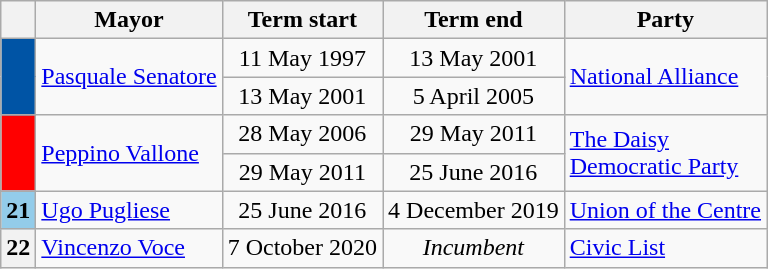<table class="wikitable">
<tr>
<th class=unsortable> </th>
<th>Mayor</th>
<th>Term start</th>
<th>Term end</th>
<th>Party</th>
</tr>
<tr>
<th rowspan=2 style="background:#0054A5;"></th>
<td rowspan=2><a href='#'>Pasquale Senatore</a></td>
<td align=center>11 May 1997</td>
<td align=center>13 May 2001</td>
<td rowspan=2><a href='#'>National Alliance</a></td>
</tr>
<tr>
<td align=center>13 May 2001</td>
<td align=center>5 April 2005</td>
</tr>
<tr>
<th rowspan=2 style="background:#FF0000;"></th>
<td rowspan=2><a href='#'>Peppino Vallone</a></td>
<td align=center>28 May 2006</td>
<td align=center>29 May 2011</td>
<td rowspan=2><a href='#'>The Daisy</a><br><a href='#'>Democratic Party</a></td>
</tr>
<tr>
<td align=center>29 May 2011</td>
<td align=center>25 June 2016</td>
</tr>
<tr>
<th style="background:#93CCEA;">21</th>
<td><a href='#'>Ugo Pugliese</a></td>
<td align=center>25 June 2016</td>
<td align=center>4 December 2019</td>
<td><a href='#'>Union of the Centre</a></td>
</tr>
<tr>
<th style="background:#;">22</th>
<td><a href='#'>Vincenzo Voce</a></td>
<td align=center>7 October 2020</td>
<td align=center><em>Incumbent</em></td>
<td><a href='#'>Civic List</a></td>
</tr>
</table>
